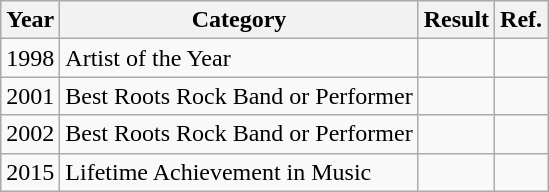<table class="wikitable">
<tr>
<th>Year</th>
<th>Category</th>
<th>Result</th>
<th>Ref.</th>
</tr>
<tr>
<td>1998</td>
<td>Artist of the Year</td>
<td></td>
<td></td>
</tr>
<tr>
<td>2001</td>
<td>Best Roots Rock Band or Performer</td>
<td></td>
<td></td>
</tr>
<tr>
<td>2002</td>
<td>Best Roots Rock Band or Performer</td>
<td></td>
<td></td>
</tr>
<tr>
<td>2015</td>
<td>Lifetime Achievement in Music</td>
<td></td>
<td></td>
</tr>
</table>
